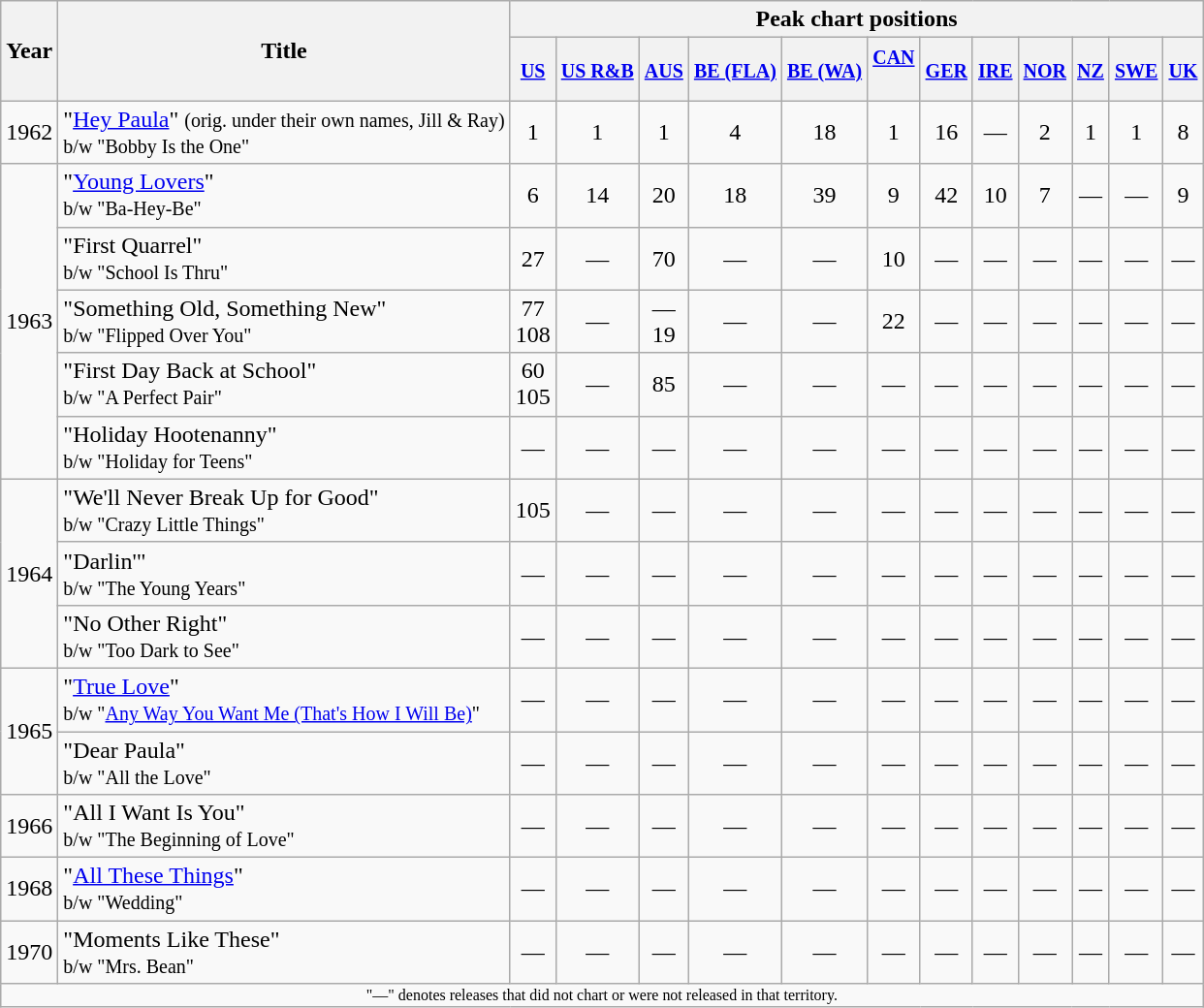<table class="wikitable" style="text-align:center">
<tr>
<th rowspan="2">Year</th>
<th rowspan="2">Title</th>
<th colspan="12">Peak chart positions</th>
</tr>
<tr>
<th><small><a href='#'>US</a></small><br></th>
<th><small><a href='#'>US R&B</a></small><br></th>
<th><small><a href='#'>AUS</a></small><br></th>
<th><small><a href='#'>BE (FLA)</a></small><br></th>
<th><small><a href='#'>BE (WA)</a></small><br></th>
<th><small><a href='#'>CAN</a></small><br><br></th>
<th><small><a href='#'>GER</a></small><br></th>
<th><small><a href='#'>IRE</a></small><br></th>
<th><small><a href='#'>NOR</a></small><br></th>
<th><small><a href='#'>NZ</a></small><br></th>
<th><small><a href='#'>SWE</a></small><br></th>
<th><small><a href='#'>UK</a></small><br></th>
</tr>
<tr>
<td>1962</td>
<td align="left">"<a href='#'>Hey Paula</a>" <small>(orig. under their own names, Jill & Ray)</small><br><small>b/w "Bobby Is the One"</small></td>
<td>1</td>
<td>1</td>
<td>1</td>
<td>4</td>
<td>18</td>
<td>1</td>
<td>16</td>
<td>—</td>
<td>2</td>
<td>1</td>
<td>1</td>
<td>8</td>
</tr>
<tr>
<td rowspan="5">1963</td>
<td align="left">"<a href='#'>Young Lovers</a>"<br><small>b/w "Ba-Hey-Be"</small></td>
<td align="center">6</td>
<td>14</td>
<td>20</td>
<td>18</td>
<td>39</td>
<td>9</td>
<td>42</td>
<td>10</td>
<td>7</td>
<td>—</td>
<td>—</td>
<td>9</td>
</tr>
<tr>
<td align="left">"First Quarrel"<br><small>b/w "School Is Thru"</small></td>
<td align="center">27</td>
<td>—</td>
<td>70</td>
<td>—</td>
<td>—</td>
<td>10</td>
<td>—</td>
<td>—</td>
<td>—</td>
<td>—</td>
<td>—</td>
<td>—</td>
</tr>
<tr>
<td align="left">"Something Old, Something New"<br><small>b/w "Flipped Over You"</small></td>
<td align="center">77<br>108</td>
<td>—</td>
<td>—<br>19</td>
<td>—</td>
<td>—</td>
<td>22</td>
<td>—</td>
<td>—</td>
<td>—</td>
<td>—</td>
<td>—</td>
<td>—</td>
</tr>
<tr>
<td align="left">"First Day Back at School"<br><small>b/w "A Perfect Pair"</small></td>
<td align="center">60<br>105</td>
<td>—</td>
<td>85</td>
<td>—</td>
<td>—</td>
<td>—</td>
<td>—</td>
<td>—</td>
<td>—</td>
<td>—</td>
<td>—</td>
<td>—</td>
</tr>
<tr>
<td align="left">"Holiday Hootenanny"<br><small>b/w "Holiday for Teens"</small></td>
<td align="center">—</td>
<td>—</td>
<td>—</td>
<td>—</td>
<td>—</td>
<td>—</td>
<td>—</td>
<td>—</td>
<td>—</td>
<td>—</td>
<td>—</td>
<td>—</td>
</tr>
<tr>
<td rowspan="3">1964</td>
<td align="left">"We'll Never Break Up for Good"<br><small>b/w "Crazy Little Things"</small></td>
<td align="center">105</td>
<td>—</td>
<td>—</td>
<td>—</td>
<td>—</td>
<td>—</td>
<td>—</td>
<td>—</td>
<td>—</td>
<td>—</td>
<td>—</td>
<td>—</td>
</tr>
<tr>
<td align="left">"Darlin'"<br><small>b/w "The Young Years"</small></td>
<td align="center">—</td>
<td>—</td>
<td>—</td>
<td>—</td>
<td>—</td>
<td>—</td>
<td>—</td>
<td>—</td>
<td>—</td>
<td>—</td>
<td>—</td>
<td>—</td>
</tr>
<tr>
<td align="left">"No Other Right"<br><small>b/w "Too Dark to See"</small></td>
<td align="center">—</td>
<td>—</td>
<td>—</td>
<td>—</td>
<td>—</td>
<td>—</td>
<td>—</td>
<td>—</td>
<td>—</td>
<td>—</td>
<td>—</td>
<td>—</td>
</tr>
<tr>
<td rowspan="2">1965</td>
<td align="left">"<a href='#'>True Love</a>"<br><small>b/w "<a href='#'>Any Way You Want Me (That's How I Will Be)</a>"</small></td>
<td align="center">—</td>
<td>—</td>
<td>—</td>
<td>—</td>
<td>—</td>
<td>—</td>
<td>—</td>
<td>—</td>
<td>—</td>
<td>—</td>
<td>—</td>
<td>—</td>
</tr>
<tr>
<td align="left">"Dear Paula"<br><small>b/w "All the Love"</small></td>
<td align="center">—</td>
<td>—</td>
<td>—</td>
<td>—</td>
<td>—</td>
<td>—</td>
<td>—</td>
<td>—</td>
<td>—</td>
<td>—</td>
<td>—</td>
<td>—</td>
</tr>
<tr>
<td>1966</td>
<td align="left">"All I Want Is You"<br><small>b/w "The Beginning of Love"</small></td>
<td align="center">—</td>
<td>—</td>
<td>—</td>
<td>—</td>
<td>—</td>
<td>—</td>
<td>—</td>
<td>—</td>
<td>—</td>
<td>—</td>
<td>—</td>
<td>—</td>
</tr>
<tr>
<td>1968</td>
<td align="left">"<a href='#'>All These Things</a>"<br><small>b/w "Wedding"</small></td>
<td align="center">—</td>
<td>—</td>
<td>—</td>
<td>—</td>
<td>—</td>
<td>—</td>
<td>—</td>
<td>—</td>
<td>—</td>
<td>—</td>
<td>—</td>
<td>—</td>
</tr>
<tr>
<td>1970</td>
<td align="left">"Moments Like These"<br><small>b/w "Mrs. Bean"</small></td>
<td>—</td>
<td>—</td>
<td>—</td>
<td>—</td>
<td>—</td>
<td>—</td>
<td>—</td>
<td>—</td>
<td>—</td>
<td>—</td>
<td>—</td>
<td>—</td>
</tr>
<tr>
<td colspan="14" style="font-size:8pt">"—" denotes releases that did not chart or were not released in that territory.</td>
</tr>
</table>
